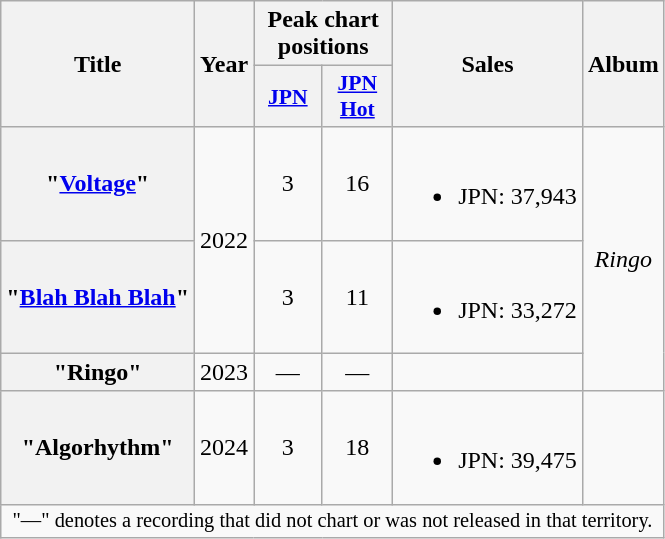<table class="wikitable plainrowheaders" style="text-align:center">
<tr>
<th scope="col" rowspan="2">Title</th>
<th scope="col" rowspan="2">Year</th>
<th scope="col" colspan="2">Peak chart positions</th>
<th scope="col" rowspan="2">Sales</th>
<th scope="col" rowspan="2">Album</th>
</tr>
<tr>
<th scope="col" style="width:2.7em;font-size:90%"><a href='#'>JPN</a><br></th>
<th scope="col" style="width:2.8em;font-size:90%"><a href='#'>JPN<br>Hot</a><br></th>
</tr>
<tr>
<th scope="row">"<a href='#'>Voltage</a>"</th>
<td rowspan="2">2022</td>
<td>3</td>
<td>16</td>
<td><br><ul><li>JPN: 37,943 </li></ul></td>
<td rowspan="3"><em>Ringo</em></td>
</tr>
<tr>
<th scope="row">"<a href='#'>Blah Blah Blah</a>"</th>
<td>3</td>
<td>11</td>
<td><br><ul><li>JPN: 33,272 </li></ul></td>
</tr>
<tr>
<th scope="row">"Ringo"</th>
<td>2023</td>
<td>—</td>
<td>—</td>
<td></td>
</tr>
<tr>
<th scope="row">"Algorhythm"</th>
<td>2024</td>
<td>3</td>
<td>18</td>
<td><br><ul><li>JPN: 39,475 </li></ul></td>
<td></td>
</tr>
<tr>
<td colspan="6" style="font-size:85%">"—" denotes a recording that did not chart or was not released in that territory.</td>
</tr>
</table>
